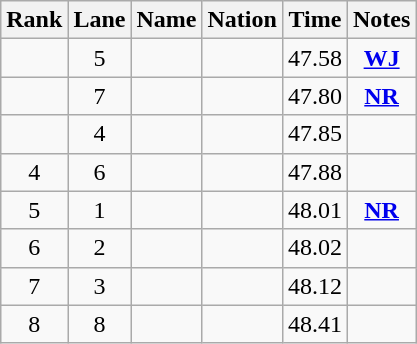<table class="wikitable sortable" style="text-align:center">
<tr>
<th>Rank</th>
<th>Lane</th>
<th>Name</th>
<th>Nation</th>
<th>Time</th>
<th>Notes</th>
</tr>
<tr>
<td></td>
<td>5</td>
<td align=left></td>
<td align=left></td>
<td>47.58</td>
<td><strong><a href='#'>WJ</a></strong></td>
</tr>
<tr>
<td></td>
<td>7</td>
<td align=left></td>
<td align=left></td>
<td>47.80</td>
<td><strong><a href='#'>NR</a></strong></td>
</tr>
<tr>
<td></td>
<td>4</td>
<td align=left></td>
<td align=left></td>
<td>47.85</td>
<td></td>
</tr>
<tr>
<td>4</td>
<td>6</td>
<td align=left></td>
<td align=left></td>
<td>47.88</td>
<td></td>
</tr>
<tr>
<td>5</td>
<td>1</td>
<td align=left></td>
<td align=left></td>
<td>48.01</td>
<td><strong><a href='#'>NR</a></strong></td>
</tr>
<tr>
<td>6</td>
<td>2</td>
<td align=left></td>
<td align=left></td>
<td>48.02</td>
<td></td>
</tr>
<tr>
<td>7</td>
<td>3</td>
<td align=left></td>
<td align=left></td>
<td>48.12</td>
<td></td>
</tr>
<tr>
<td>8</td>
<td>8</td>
<td align=left></td>
<td align=left></td>
<td>48.41</td>
<td></td>
</tr>
</table>
